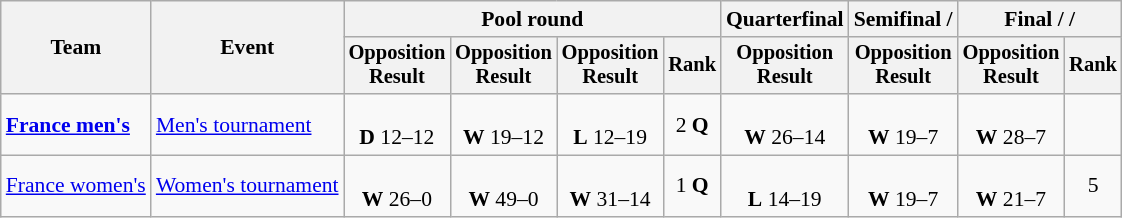<table class=wikitable style=font-size:90%;text-align:center>
<tr>
<th rowspan=2>Team</th>
<th rowspan=2>Event</th>
<th colspan=4>Pool round</th>
<th>Quarterfinal</th>
<th>Semifinal / </th>
<th colspan=2>Final /  / </th>
</tr>
<tr style=font-size:95%>
<th>Opposition<br>Result</th>
<th>Opposition<br>Result</th>
<th>Opposition<br>Result</th>
<th>Rank</th>
<th>Opposition<br>Result</th>
<th>Opposition<br>Result</th>
<th>Opposition<br>Result</th>
<th>Rank</th>
</tr>
<tr>
<td align=left><strong><a href='#'>France men's</a></strong></td>
<td align=left><a href='#'>Men's tournament</a></td>
<td><br><strong>D</strong> 12–12</td>
<td><br><strong>W</strong> 19–12</td>
<td><br><strong>L</strong> 12–19</td>
<td>2 <strong>Q</strong></td>
<td><br><strong>W</strong> 26–14</td>
<td><br><strong>W</strong> 19–7</td>
<td><br><strong>W</strong> 28–7</td>
<td></td>
</tr>
<tr>
<td align=left><a href='#'>France women's</a></td>
<td align=left><a href='#'>Women's tournament</a></td>
<td><br><strong>W</strong> 26–0</td>
<td><br><strong>W</strong> 49–0</td>
<td><br><strong>W</strong> 31–14</td>
<td>1 <strong>Q</strong></td>
<td><br><strong>L</strong> 14–19</td>
<td><br><strong>W</strong> 19–7</td>
<td><br><strong>W</strong> 21–7</td>
<td>5</td>
</tr>
</table>
